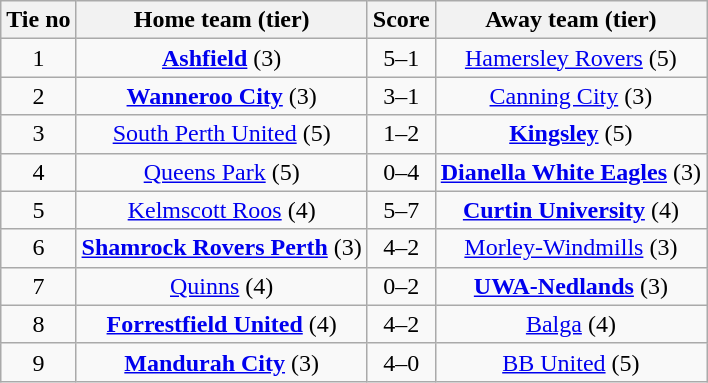<table class="wikitable" style="text-align:center">
<tr>
<th>Tie no</th>
<th>Home team (tier)</th>
<th>Score</th>
<th>Away team (tier)</th>
</tr>
<tr>
<td>1</td>
<td><strong><a href='#'>Ashfield</a></strong> (3)</td>
<td>5–1</td>
<td><a href='#'>Hamersley Rovers</a> (5)</td>
</tr>
<tr>
<td>2</td>
<td><strong><a href='#'>Wanneroo City</a></strong> (3)</td>
<td>3–1</td>
<td><a href='#'>Canning City</a> (3)</td>
</tr>
<tr>
<td>3</td>
<td><a href='#'>South Perth United</a> (5)</td>
<td>1–2</td>
<td><strong><a href='#'>Kingsley</a></strong> (5)</td>
</tr>
<tr>
<td>4</td>
<td><a href='#'>Queens Park</a> (5)</td>
<td>0–4</td>
<td><strong><a href='#'>Dianella White Eagles</a></strong> (3)</td>
</tr>
<tr>
<td>5</td>
<td><a href='#'>Kelmscott Roos</a> (4)</td>
<td>5–7</td>
<td><strong><a href='#'>Curtin University</a></strong> (4)</td>
</tr>
<tr>
<td>6</td>
<td><strong><a href='#'>Shamrock Rovers Perth</a></strong> (3)</td>
<td>4–2</td>
<td><a href='#'>Morley-Windmills</a> (3)</td>
</tr>
<tr>
<td>7</td>
<td><a href='#'>Quinns</a> (4)</td>
<td>0–2</td>
<td><strong><a href='#'>UWA-Nedlands</a></strong> (3)</td>
</tr>
<tr>
<td>8</td>
<td><strong><a href='#'>Forrestfield United</a></strong> (4)</td>
<td>4–2</td>
<td><a href='#'>Balga</a> (4)</td>
</tr>
<tr>
<td>9</td>
<td><strong><a href='#'>Mandurah City</a></strong> (3)</td>
<td>4–0</td>
<td><a href='#'>BB United</a> (5)</td>
</tr>
</table>
